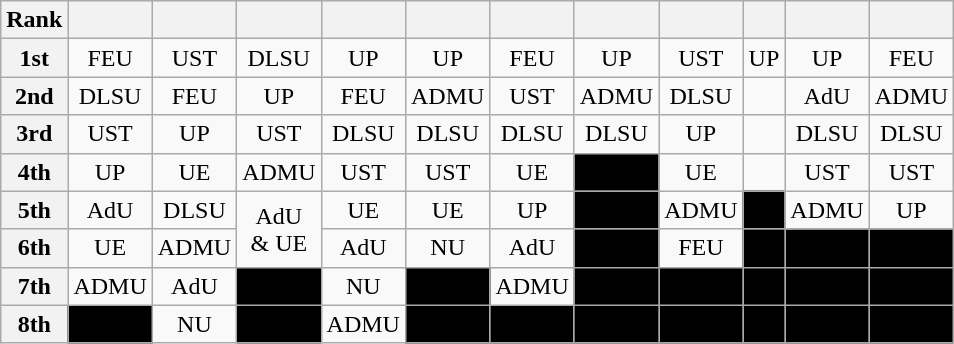<table class="wikitable" style="text-align: center">
<tr>
<th>Rank</th>
<th></th>
<th></th>
<th></th>
<th></th>
<th></th>
<th></th>
<th></th>
<th></th>
<th></th>
<th></th>
<th></th>
</tr>
<tr>
<th>1st</th>
<td>FEU</td>
<td>UST</td>
<td>DLSU</td>
<td>UP</td>
<td>UP</td>
<td>FEU</td>
<td>UP</td>
<td>UST</td>
<td>UP</td>
<td>UP</td>
<td>FEU</td>
</tr>
<tr>
<th>2nd</th>
<td>DLSU</td>
<td>FEU</td>
<td>UP</td>
<td>FEU</td>
<td>ADMU</td>
<td>UST</td>
<td>ADMU</td>
<td>DLSU</td>
<td></td>
<td>AdU</td>
<td>ADMU</td>
</tr>
<tr>
<th>3rd</th>
<td>UST</td>
<td>UP</td>
<td>UST</td>
<td>DLSU</td>
<td>DLSU</td>
<td>DLSU</td>
<td>DLSU</td>
<td>UP</td>
<td></td>
<td>DLSU</td>
<td>DLSU</td>
</tr>
<tr>
<th>4th</th>
<td>UP</td>
<td>UE</td>
<td>ADMU</td>
<td>UST</td>
<td>UST</td>
<td>UE</td>
<td bgcolor="black"></td>
<td>UE</td>
<td></td>
<td>UST</td>
<td>UST</td>
</tr>
<tr>
<th>5th</th>
<td>AdU</td>
<td>DLSU</td>
<td rowspan=2>AdU<br>& UE</td>
<td>UE</td>
<td>UE</td>
<td>UP</td>
<td bgcolor="black"></td>
<td>ADMU</td>
<td bgcolor="black"></td>
<td>ADMU</td>
<td>UP</td>
</tr>
<tr>
<th>6th</th>
<td>UE</td>
<td>ADMU</td>
<td>AdU</td>
<td>NU</td>
<td>AdU</td>
<td bgcolor="black"></td>
<td>FEU</td>
<td bgcolor="black"></td>
<td bgcolor="black"></td>
<td bgcolor="black"></td>
</tr>
<tr>
<th>7th</th>
<td>ADMU</td>
<td>AdU</td>
<td bgcolor="black"></td>
<td>NU</td>
<td bgcolor="black"></td>
<td>ADMU</td>
<td bgcolor="black"></td>
<td bgcolor="black"></td>
<td bgcolor="black"></td>
<td bgcolor="black"></td>
<td bgcolor="black"></td>
</tr>
<tr>
<th>8th</th>
<td bgcolor="black"></td>
<td>NU</td>
<td bgcolor="black"></td>
<td>ADMU</td>
<td bgcolor="black"></td>
<td bgcolor="black"></td>
<td bgcolor="black"></td>
<td bgcolor="black"></td>
<td bgcolor="black"></td>
<td bgcolor="black"></td>
<td bgcolor="black"></td>
</tr>
</table>
